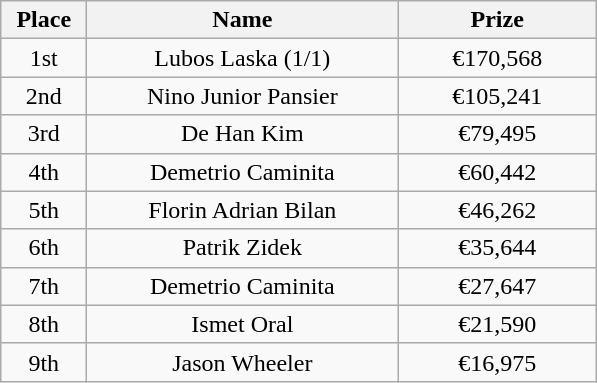<table class="wikitable">
<tr>
<th width="50">Place</th>
<th width="200">Name</th>
<th width="125">Prize</th>
</tr>
<tr>
<td align = "center">1st</td>
<td align = "center">Lubos Laska (1/1)</td>
<td align="center">€170,568</td>
</tr>
<tr>
<td align = "center">2nd</td>
<td align = "center">Nino Junior Pansier</td>
<td align="center">€105,241</td>
</tr>
<tr>
<td align = "center">3rd</td>
<td align = "center">De Han Kim</td>
<td align="center">€79,495</td>
</tr>
<tr>
<td align = "center">4th</td>
<td align = "center">Demetrio Caminita</td>
<td align="center">€60,442</td>
</tr>
<tr>
<td align = "center">5th</td>
<td align = "center">Florin Adrian Bilan</td>
<td align="center">€46,262</td>
</tr>
<tr>
<td align = "center">6th</td>
<td align = "center">Patrik Zidek</td>
<td align="center">€35,644</td>
</tr>
<tr>
<td align = "center">7th</td>
<td align = "center">Demetrio Caminita</td>
<td align="center">€27,647</td>
</tr>
<tr>
<td align = "center">8th</td>
<td align = "center">Ismet Oral</td>
<td align="center">€21,590</td>
</tr>
<tr>
<td align = "center">9th</td>
<td align = "center">Jason Wheeler</td>
<td align="center">€16,975</td>
</tr>
</table>
